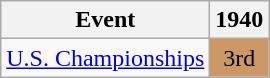<table class="wikitable">
<tr>
<th>Event</th>
<th>1940</th>
</tr>
<tr>
<td><a href='#'>U.S. Championships</a></td>
<td align="center" bgcolor="cc9966">3rd</td>
</tr>
</table>
